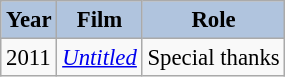<table class="wikitable" style="font-size:95%;">
<tr>
<th style="background:#B0C4DE;">Year</th>
<th style="background:#B0C4DE;">Film</th>
<th style="background:#B0C4DE;">Role</th>
</tr>
<tr>
<td>2011</td>
<td><em><a href='#'>Untitled</a></em></td>
<td>Special thanks</td>
</tr>
</table>
